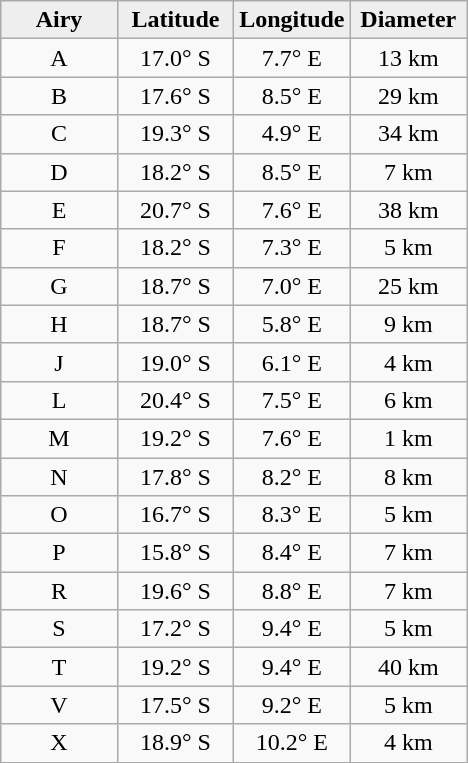<table class="wikitable">
<tr>
<th width="25%" style="background:#eeeeee;">Airy</th>
<th width="25%" style="background:#eeeeee;">Latitude</th>
<th width="25%" style="background:#eeeeee;">Longitude</th>
<th width="25%" style="background:#eeeeee;">Diameter</th>
</tr>
<tr>
<td align="center">A</td>
<td align="center">17.0° S</td>
<td align="center">7.7° E</td>
<td align="center">13 km</td>
</tr>
<tr>
<td align="center">B</td>
<td align="center">17.6° S</td>
<td align="center">8.5° E</td>
<td align="center">29 km</td>
</tr>
<tr>
<td align="center">C</td>
<td align="center">19.3° S</td>
<td align="center">4.9° E</td>
<td align="center">34 km</td>
</tr>
<tr>
<td align="center">D</td>
<td align="center">18.2° S</td>
<td align="center">8.5° E</td>
<td align="center">7 km</td>
</tr>
<tr>
<td align="center">E</td>
<td align="center">20.7° S</td>
<td align="center">7.6° E</td>
<td align="center">38 km</td>
</tr>
<tr>
<td align="center">F</td>
<td align="center">18.2° S</td>
<td align="center">7.3° E</td>
<td align="center">5 km</td>
</tr>
<tr>
<td align="center">G</td>
<td align="center">18.7° S</td>
<td align="center">7.0° E</td>
<td align="center">25 km</td>
</tr>
<tr>
<td align="center">H</td>
<td align="center">18.7° S</td>
<td align="center">5.8° E</td>
<td align="center">9 km</td>
</tr>
<tr>
<td align="center">J</td>
<td align="center">19.0° S</td>
<td align="center">6.1° E</td>
<td align="center">4 km</td>
</tr>
<tr>
<td align="center">L</td>
<td align="center">20.4° S</td>
<td align="center">7.5° E</td>
<td align="center">6 km</td>
</tr>
<tr>
<td align="center">M</td>
<td align="center">19.2° S</td>
<td align="center">7.6° E</td>
<td align="center">1 km</td>
</tr>
<tr>
<td align="center">N</td>
<td align="center">17.8° S</td>
<td align="center">8.2° E</td>
<td align="center">8 km</td>
</tr>
<tr>
<td align="center">O</td>
<td align="center">16.7° S</td>
<td align="center">8.3° E</td>
<td align="center">5 km</td>
</tr>
<tr>
<td align="center">P</td>
<td align="center">15.8° S</td>
<td align="center">8.4° E</td>
<td align="center">7 km</td>
</tr>
<tr>
<td align="center">R</td>
<td align="center">19.6° S</td>
<td align="center">8.8° E</td>
<td align="center">7 km</td>
</tr>
<tr>
<td align="center">S</td>
<td align="center">17.2° S</td>
<td align="center">9.4° E</td>
<td align="center">5 km</td>
</tr>
<tr>
<td align="center">T</td>
<td align="center">19.2° S</td>
<td align="center">9.4° E</td>
<td align="center">40 km</td>
</tr>
<tr>
<td align="center">V</td>
<td align="center">17.5° S</td>
<td align="center">9.2° E</td>
<td align="center">5 km</td>
</tr>
<tr>
<td align="center">X</td>
<td align="center">18.9° S</td>
<td align="center">10.2° E</td>
<td align="center">4 km</td>
</tr>
</table>
